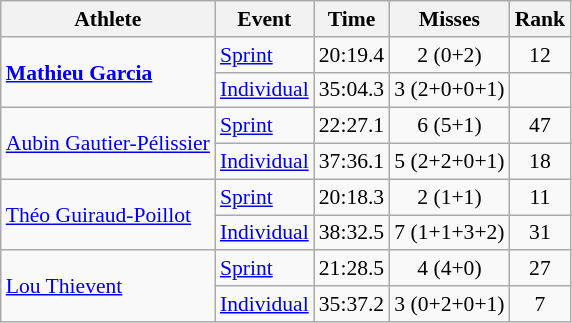<table class="wikitable" style="font-size:90%">
<tr>
<th>Athlete</th>
<th>Event</th>
<th>Time</th>
<th>Misses</th>
<th>Rank</th>
</tr>
<tr align=center>
<td align=left rowspan=2><strong><a href='#'>Mathieu Garcia</a></strong></td>
<td align=left><a href='#'>Sprint</a></td>
<td>20:19.4</td>
<td>2 (0+2)</td>
<td>12</td>
</tr>
<tr align=center>
<td align=left><a href='#'>Individual</a></td>
<td>35:04.3</td>
<td>3 (2+0+0+1)</td>
<td><strong></strong></td>
</tr>
<tr align=center>
<td align=left rowspan=2><a href='#'>Aubin Gautier-Pélissier</a></td>
<td align=left><a href='#'>Sprint</a></td>
<td>22:27.1</td>
<td>6 (5+1)</td>
<td>47</td>
</tr>
<tr align=center>
<td align=left><a href='#'>Individual</a></td>
<td>37:36.1</td>
<td>5 (2+2+0+1)</td>
<td>18</td>
</tr>
<tr align=center>
<td align=left rowspan=2><a href='#'>Théo Guiraud-Poillot</a></td>
<td align=left><a href='#'>Sprint</a></td>
<td>20:18.3</td>
<td>2 (1+1)</td>
<td>11</td>
</tr>
<tr align=center>
<td align=left><a href='#'>Individual</a></td>
<td>38:32.5</td>
<td>7 (1+1+3+2)</td>
<td>31</td>
</tr>
<tr align=center>
<td align=left rowspan=2><a href='#'>Lou Thievent</a></td>
<td align=left><a href='#'>Sprint</a></td>
<td>21:28.5</td>
<td>4 (4+0)</td>
<td>27</td>
</tr>
<tr align=center>
<td align=left><a href='#'>Individual</a></td>
<td>35:37.2</td>
<td>3 (0+2+0+1)</td>
<td>7</td>
</tr>
</table>
